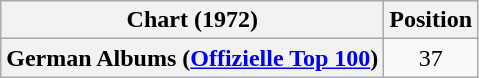<table class="wikitable plainrowheaders" style="text-align:center">
<tr>
<th scope="col">Chart (1972)</th>
<th scope="col">Position</th>
</tr>
<tr>
<th scope="row">German Albums (<a href='#'>Offizielle Top 100</a>)</th>
<td>37</td>
</tr>
</table>
